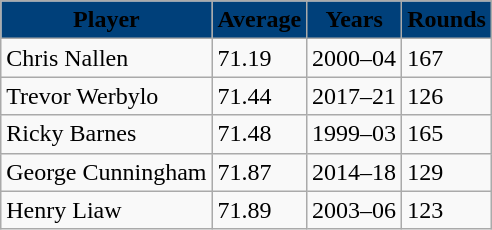<table class="wikitable">
<tr>
<th style="background:#00407a;"><span>Player</span></th>
<th style="background:#00407a;"><span>Average</span></th>
<th style="background:#00407a;"><span>Years</span></th>
<th style="background:#00407a;"><span>Rounds</span></th>
</tr>
<tr>
<td>Chris Nallen</td>
<td>71.19</td>
<td>2000–04</td>
<td>167</td>
</tr>
<tr>
<td>Trevor Werbylo</td>
<td>71.44</td>
<td>2017–21</td>
<td>126</td>
</tr>
<tr>
<td>Ricky Barnes</td>
<td>71.48</td>
<td>1999–03</td>
<td>165</td>
</tr>
<tr>
<td>George Cunningham</td>
<td>71.87</td>
<td>2014–18</td>
<td>129</td>
</tr>
<tr>
<td>Henry Liaw</td>
<td>71.89</td>
<td>2003–06</td>
<td>123</td>
</tr>
</table>
